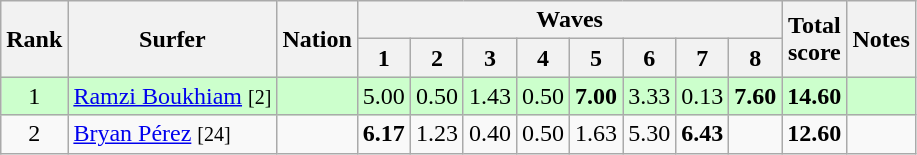<table class="wikitable sortable" style="text-align:center">
<tr>
<th rowspan=2>Rank</th>
<th rowspan=2>Surfer</th>
<th rowspan=2>Nation</th>
<th colspan=8>Waves</th>
<th rowspan=2>Total<br>score</th>
<th rowspan=2>Notes</th>
</tr>
<tr>
<th>1</th>
<th>2</th>
<th>3</th>
<th>4</th>
<th>5</th>
<th>6</th>
<th>7</th>
<th>8</th>
</tr>
<tr bgcolor=ccffcc>
<td>1</td>
<td align=left><a href='#'>Ramzi Boukhiam</a> <small>[2]</small></td>
<td align=left></td>
<td>5.00</td>
<td>0.50</td>
<td>1.43</td>
<td>0.50</td>
<td><strong>7.00</strong></td>
<td>3.33</td>
<td>0.13</td>
<td><strong>7.60</strong></td>
<td><strong>14.60</strong></td>
<td></td>
</tr>
<tr>
<td>2</td>
<td align=left><a href='#'>Bryan Pérez</a> <small>[24]</small></td>
<td align=left></td>
<td><strong>6.17</strong></td>
<td>1.23</td>
<td>0.40</td>
<td>0.50</td>
<td>1.63</td>
<td>5.30</td>
<td><strong>6.43</strong></td>
<td></td>
<td><strong>12.60</strong></td>
<td></td>
</tr>
</table>
